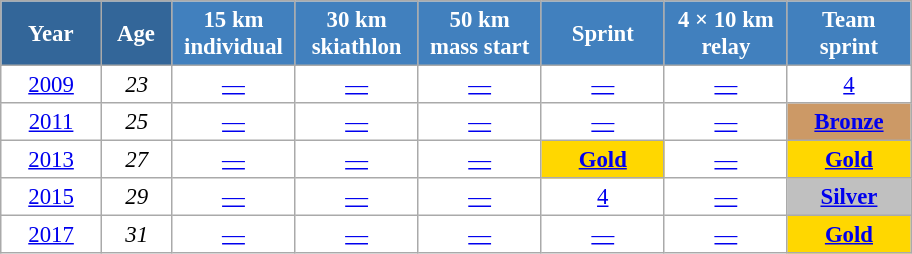<table class="wikitable" style="font-size:95%; text-align:center; border:grey solid 1px; border-collapse:collapse; background:#ffffff;">
<tr>
<th style="background-color:#369; color:white; width:60px;"> Year </th>
<th style="background-color:#369; color:white; width:40px;"> Age </th>
<th style="background-color:#4180be; color:white; width:75px;"> 15 km <br> individual </th>
<th style="background-color:#4180be; color:white; width:75px;"> 30 km <br> skiathlon </th>
<th style="background-color:#4180be; color:white; width:75px;"> 50 km <br> mass start </th>
<th style="background-color:#4180be; color:white; width:75px;"> Sprint </th>
<th style="background-color:#4180be; color:white; width:75px;"> 4 × 10 km <br> relay </th>
<th style="background-color:#4180be; color:white; width:75px;"> Team <br> sprint </th>
</tr>
<tr>
<td><a href='#'>2009</a></td>
<td><em>23</em></td>
<td><a href='#'>—</a></td>
<td><a href='#'>—</a></td>
<td><a href='#'>—</a></td>
<td><a href='#'>—</a></td>
<td><a href='#'>—</a></td>
<td><a href='#'>4</a></td>
</tr>
<tr>
<td><a href='#'>2011</a></td>
<td><em>25</em></td>
<td><a href='#'>—</a></td>
<td><a href='#'>—</a></td>
<td><a href='#'>—</a></td>
<td><a href='#'>—</a></td>
<td><a href='#'>—</a></td>
<td style="background:#c96"><a href='#'><strong>Bronze</strong></a></td>
</tr>
<tr>
<td><a href='#'>2013</a></td>
<td><em>27</em></td>
<td><a href='#'>—</a></td>
<td><a href='#'>—</a></td>
<td><a href='#'>—</a></td>
<td style="background:gold"><a href='#'><strong>Gold</strong></a></td>
<td><a href='#'>—</a></td>
<td style="background:gold"><a href='#'><strong>Gold</strong></a></td>
</tr>
<tr>
<td><a href='#'>2015</a></td>
<td><em>29</em></td>
<td><a href='#'>—</a></td>
<td><a href='#'>—</a></td>
<td><a href='#'>—</a></td>
<td><a href='#'>4</a></td>
<td><a href='#'>—</a></td>
<td style="background:silver"><a href='#'><strong>Silver</strong></a></td>
</tr>
<tr>
<td><a href='#'>2017</a></td>
<td><em>31</em></td>
<td><a href='#'>—</a></td>
<td><a href='#'>—</a></td>
<td><a href='#'>—</a></td>
<td><a href='#'>—</a></td>
<td><a href='#'>—</a></td>
<td style="background:gold"><a href='#'><strong>Gold</strong></a></td>
</tr>
</table>
